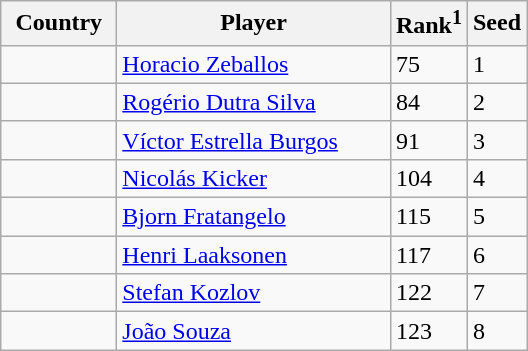<table class="sortable wikitable">
<tr>
<th width="70">Country</th>
<th width="175">Player</th>
<th>Rank<sup>1</sup></th>
<th>Seed</th>
</tr>
<tr>
<td></td>
<td><a href='#'>Horacio Zeballos</a></td>
<td>75</td>
<td>1</td>
</tr>
<tr>
<td></td>
<td><a href='#'>Rogério Dutra Silva</a></td>
<td>84</td>
<td>2</td>
</tr>
<tr>
<td></td>
<td><a href='#'>Víctor Estrella Burgos</a></td>
<td>91</td>
<td>3</td>
</tr>
<tr>
<td></td>
<td><a href='#'>Nicolás Kicker</a></td>
<td>104</td>
<td>4</td>
</tr>
<tr>
<td></td>
<td><a href='#'>Bjorn Fratangelo</a></td>
<td>115</td>
<td>5</td>
</tr>
<tr>
<td></td>
<td><a href='#'>Henri Laaksonen</a></td>
<td>117</td>
<td>6</td>
</tr>
<tr>
<td></td>
<td><a href='#'>Stefan Kozlov</a></td>
<td>122</td>
<td>7</td>
</tr>
<tr>
<td></td>
<td><a href='#'>João Souza</a></td>
<td>123</td>
<td>8</td>
</tr>
</table>
